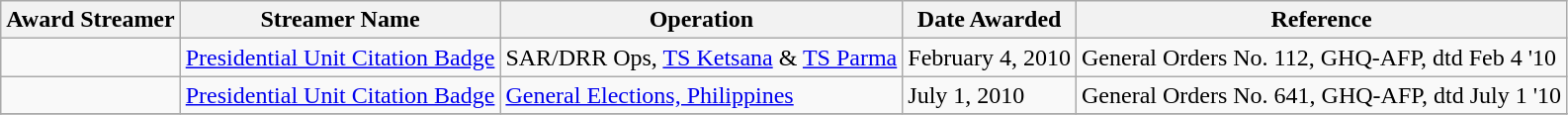<table class="wikitable">
<tr>
<th>Award Streamer</th>
<th>Streamer Name</th>
<th>Operation</th>
<th>Date Awarded</th>
<th>Reference</th>
</tr>
<tr>
<td></td>
<td><a href='#'>Presidential Unit Citation Badge</a></td>
<td>SAR/DRR Ops, <a href='#'>TS Ketsana</a> & <a href='#'>TS Parma</a></td>
<td>February 4, 2010</td>
<td>General Orders No. 112, GHQ-AFP, dtd Feb 4 '10</td>
</tr>
<tr>
<td></td>
<td><a href='#'>Presidential Unit Citation Badge</a></td>
<td><a href='#'>General Elections, Philippines</a></td>
<td>July 1, 2010</td>
<td>General Orders No. 641, GHQ-AFP, dtd July 1 '10</td>
</tr>
<tr>
</tr>
</table>
